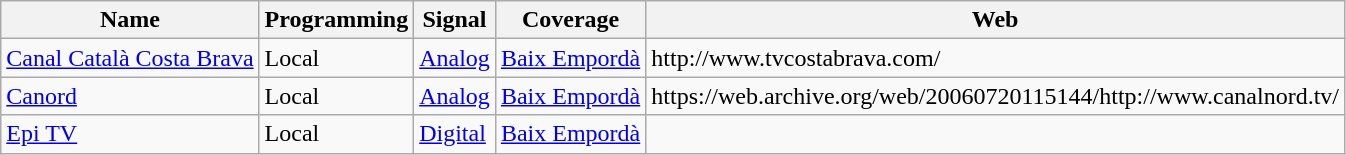<table class="wikitable">
<tr>
<th>Name</th>
<th>Programming</th>
<th>Signal</th>
<th>Coverage</th>
<th>Web</th>
</tr>
<tr>
<td><a href='#'>Canal Català Costa Brava</a></td>
<td>Local</td>
<td><a href='#'>Analog</a></td>
<td><a href='#'>Baix Empordà</a></td>
<td>http://www.tvcostabrava.com/</td>
</tr>
<tr>
<td><a href='#'>Canord</a></td>
<td>Local</td>
<td><a href='#'>Analog</a></td>
<td><a href='#'>Baix Empordà</a></td>
<td>https://web.archive.org/web/20060720115144/http://www.canalnord.tv/</td>
</tr>
<tr>
<td><a href='#'>Epi TV</a></td>
<td>Local</td>
<td><a href='#'>Digital</a></td>
<td><a href='#'>Baix Empordà</a></td>
<td></td>
</tr>
</table>
